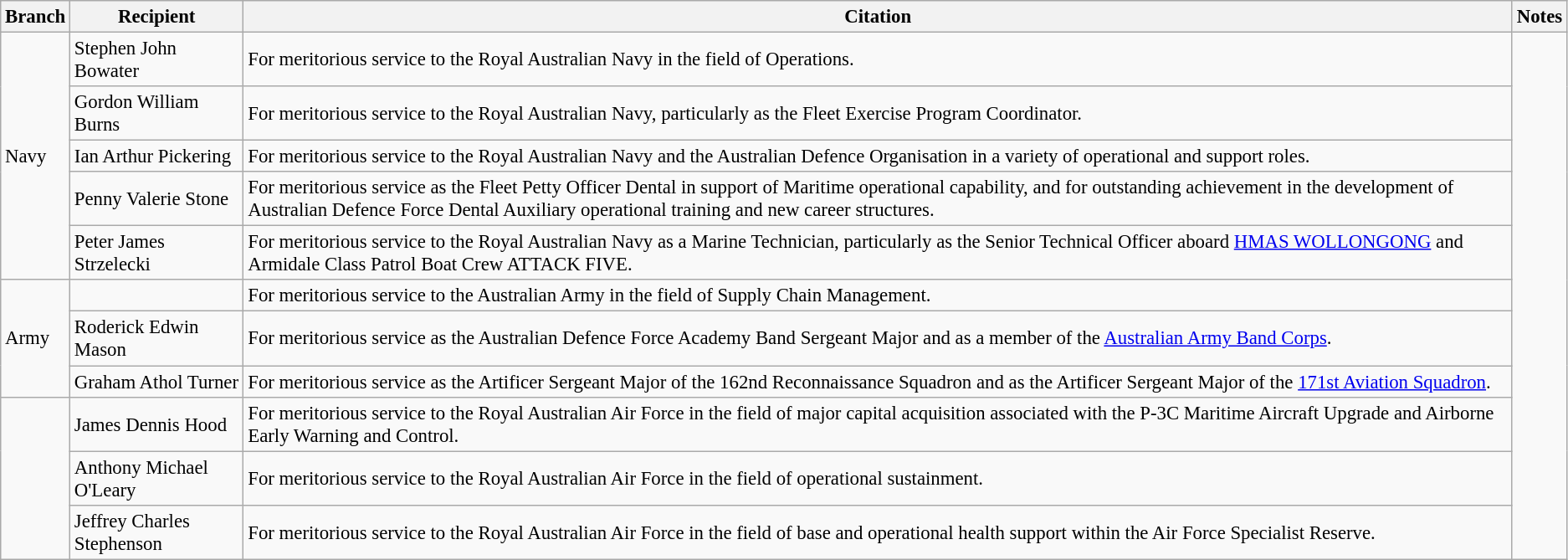<table class="wikitable" style="font-size:95%;">
<tr>
<th>Branch</th>
<th>Recipient</th>
<th>Citation</th>
<th>Notes</th>
</tr>
<tr>
<td rowspan=5>Navy</td>
<td> Stephen John Bowater</td>
<td>For meritorious service to the Royal Australian Navy in the field of Operations.</td>
<td rowspan=11></td>
</tr>
<tr>
<td> Gordon William Burns </td>
<td>For meritorious service to the Royal Australian Navy, particularly as the Fleet Exercise Program Coordinator.</td>
</tr>
<tr>
<td> Ian Arthur Pickering </td>
<td>For meritorious service to the Royal Australian Navy and the Australian Defence Organisation in a variety of operational and support roles.</td>
</tr>
<tr>
<td> Penny Valerie Stone</td>
<td>For meritorious service as the Fleet Petty Officer Dental in support of Maritime operational capability, and for outstanding achievement in the development of Australian Defence Force Dental Auxiliary operational training and new career structures.</td>
</tr>
<tr>
<td> Peter James Strzelecki</td>
<td>For meritorious service to the Royal Australian Navy as a Marine Technician, particularly as the Senior Technical Officer aboard <a href='#'>HMAS WOLLONGONG</a> and Armidale Class Patrol Boat Crew ATTACK FIVE.</td>
</tr>
<tr>
<td rowspan=3>Army</td>
<td></td>
<td>For meritorious service to the Australian Army in the field of Supply Chain Management.</td>
</tr>
<tr>
<td> Roderick Edwin Mason</td>
<td>For meritorious service as the Australian Defence Force Academy Band Sergeant Major and as a member of the <a href='#'>Australian Army Band Corps</a>.</td>
</tr>
<tr>
<td> Graham Athol Turner</td>
<td>For meritorious service as the Artificer Sergeant Major of the 162nd Reconnaissance Squadron and as the Artificer Sergeant Major of the <a href='#'>171st Aviation Squadron</a>.</td>
</tr>
<tr>
<td rowspan=3></td>
<td> James Dennis Hood</td>
<td>For meritorious service to the Royal Australian Air Force in the field of major capital acquisition associated with the P-3C Maritime Aircraft Upgrade and Airborne Early Warning and Control.</td>
</tr>
<tr>
<td> Anthony Michael O'Leary</td>
<td>For meritorious service to the Royal Australian Air Force in the field of operational sustainment.</td>
</tr>
<tr>
<td> Jeffrey Charles Stephenson</td>
<td>For meritorious service to the Royal Australian Air Force in the field of base and operational health support within the Air Force Specialist Reserve.</td>
</tr>
</table>
